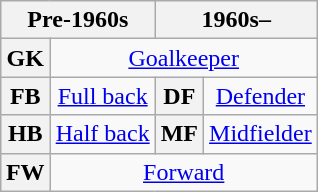<table class="wikitable plainrowheaders" style="text-align:center;margin-left:1em;float:right">
<tr>
<th colspan=2 scope=col>Pre-1960s</th>
<th colspan=2 scope=col>1960s–</th>
</tr>
<tr>
<th>GK</th>
<td colspan=3><a href='#'>Goalkeeper</a></td>
</tr>
<tr>
<th>FB</th>
<td><a href='#'>Full back</a></td>
<th>DF</th>
<td><a href='#'>Defender</a></td>
</tr>
<tr>
<th>HB</th>
<td><a href='#'>Half back</a></td>
<th>MF</th>
<td><a href='#'>Midfielder</a></td>
</tr>
<tr>
<th>FW</th>
<td colspan=3><a href='#'>Forward</a></td>
</tr>
</table>
